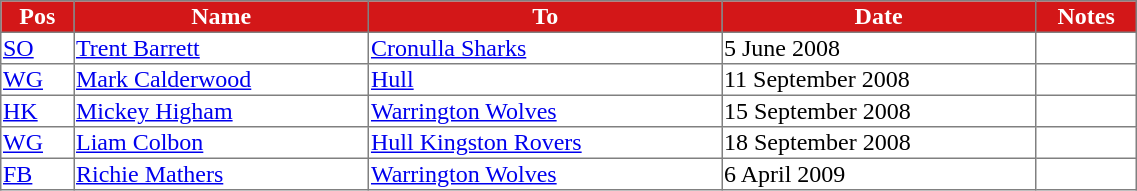<table border="1" width="60%" style="border-collapse:collapse;">
<tr bgcolor="#D31718" style="color:#FFFFFF;">
<th>Pos</th>
<th>Name</th>
<th>To</th>
<th>Date</th>
<th>Notes</th>
</tr>
<tr>
<td><a href='#'>SO</a></td>
<td><a href='#'>Trent Barrett</a></td>
<td><a href='#'>Cronulla Sharks</a></td>
<td>5 June 2008</td>
<td></td>
</tr>
<tr>
<td><a href='#'>WG</a></td>
<td><a href='#'>Mark Calderwood</a></td>
<td><a href='#'>Hull</a></td>
<td>11 September 2008</td>
<td></td>
</tr>
<tr>
<td><a href='#'>HK</a></td>
<td><a href='#'>Mickey Higham</a></td>
<td><a href='#'>Warrington Wolves</a></td>
<td>15 September 2008</td>
<td></td>
</tr>
<tr>
<td><a href='#'>WG</a></td>
<td><a href='#'>Liam Colbon</a></td>
<td><a href='#'>Hull Kingston Rovers</a></td>
<td>18 September 2008</td>
<td></td>
</tr>
<tr>
<td><a href='#'>FB</a></td>
<td><a href='#'>Richie Mathers</a></td>
<td><a href='#'>Warrington Wolves</a></td>
<td>6 April 2009</td>
<td></td>
</tr>
</table>
